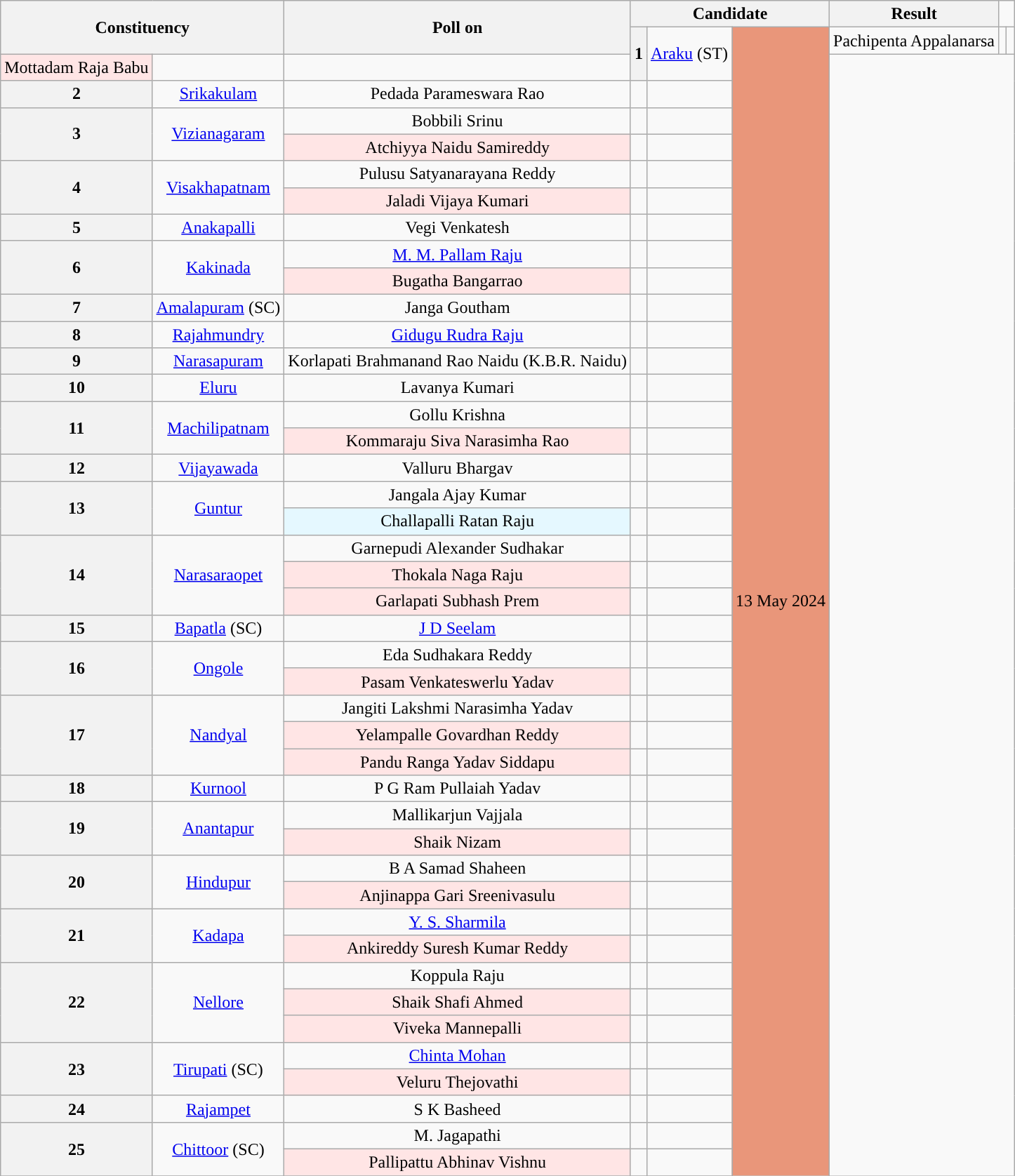<table class="wikitable sortable"; style="text-align:center;">
<tr>
<th colspan="2" rowspan="2">Constituency</th>
<th rowspan="2">Poll on</th>
<th colspan="3">Candidate</th>
<th>Result</th>
</tr>
<tr>
<th rowspan="2">1</th>
<td rowspan="2"><a href='#'>Araku</a> (ST)</td>
<td rowspan="44" bgcolor="#E9967A">13 May 2024</td>
<td>Pachipenta Appalanarsa</td>
<td></td>
<td></td>
</tr>
<tr>
<td style="background:#ffe5e5">Mottadam Raja Babu</td>
<td></td>
<td></td>
</tr>
<tr>
<th>2</th>
<td><a href='#'>Srikakulam</a></td>
<td>Pedada Parameswara Rao</td>
<td></td>
<td></td>
</tr>
<tr>
<th rowspan="2">3</th>
<td rowspan="2"><a href='#'>Vizianagaram</a></td>
<td>Bobbili Srinu</td>
<td></td>
<td></td>
</tr>
<tr>
<td style="background:#ffe5e5">Atchiyya Naidu Samireddy</td>
<td></td>
<td></td>
</tr>
<tr>
<th rowspan="2">4</th>
<td rowspan="2"><a href='#'>Visakhapatnam</a></td>
<td>Pulusu Satyanarayana Reddy</td>
<td></td>
<td></td>
</tr>
<tr>
<td style="background:#ffe5e5">Jaladi Vijaya Kumari</td>
<td></td>
<td></td>
</tr>
<tr>
<th>5</th>
<td><a href='#'>Anakapalli</a></td>
<td>Vegi Venkatesh</td>
<td></td>
<td></td>
</tr>
<tr>
<th rowspan="2">6</th>
<td rowspan="2"><a href='#'>Kakinada</a></td>
<td><a href='#'>M. M. Pallam Raju</a></td>
<td></td>
<td></td>
</tr>
<tr>
<td style="background:#ffe5e5">Bugatha Bangarrao</td>
<td></td>
<td></td>
</tr>
<tr>
<th>7</th>
<td><a href='#'>Amalapuram</a> (SC)</td>
<td>Janga Goutham</td>
<td></td>
<td></td>
</tr>
<tr>
<th>8</th>
<td><a href='#'>Rajahmundry</a></td>
<td><a href='#'>Gidugu Rudra Raju</a></td>
<td></td>
<td></td>
</tr>
<tr>
<th>9</th>
<td><a href='#'>Narasapuram</a></td>
<td>Korlapati Brahmanand Rao Naidu (K.B.R. Naidu)</td>
<td></td>
<td></td>
</tr>
<tr>
<th>10</th>
<td><a href='#'>Eluru</a></td>
<td>Lavanya Kumari</td>
<td></td>
<td></td>
</tr>
<tr>
<th rowspan="2">11</th>
<td rowspan="2"><a href='#'>Machilipatnam</a></td>
<td>Gollu Krishna</td>
<td></td>
<td></td>
</tr>
<tr>
<td style="background:#ffe5e5">Kommaraju Siva Narasimha Rao</td>
<td></td>
<td></td>
</tr>
<tr>
<th>12</th>
<td><a href='#'>Vijayawada</a></td>
<td>Valluru Bhargav</td>
<td></td>
<td></td>
</tr>
<tr>
<th rowspan="2">13</th>
<td rowspan="2"><a href='#'>Guntur</a></td>
<td>Jangala Ajay Kumar</td>
<td></td>
<td></td>
</tr>
<tr>
<td style="background:#E5F8FF">Challapalli Ratan Raju</td>
<td></td>
<td></td>
</tr>
<tr>
<th rowspan="3">14</th>
<td rowspan="3"><a href='#'>Narasaraopet</a></td>
<td>Garnepudi Alexander Sudhakar</td>
<td></td>
<td></td>
</tr>
<tr>
<td style="background:#ffe5e5">Thokala Naga Raju</td>
<td></td>
<td></td>
</tr>
<tr>
<td style="background:#ffe5e5">Garlapati Subhash Prem</td>
<td></td>
<td></td>
</tr>
<tr>
<th>15</th>
<td><a href='#'>Bapatla</a> (SC)</td>
<td><a href='#'>J D Seelam</a></td>
<td></td>
<td></td>
</tr>
<tr>
<th rowspan="2">16</th>
<td rowspan="2"><a href='#'>Ongole</a></td>
<td>Eda Sudhakara Reddy</td>
<td></td>
<td></td>
</tr>
<tr>
<td style="background:#ffe5e5">Pasam Venkateswerlu Yadav</td>
<td></td>
<td></td>
</tr>
<tr>
<th rowspan="3">17</th>
<td rowspan="3"><a href='#'>Nandyal</a></td>
<td>Jangiti Lakshmi Narasimha Yadav</td>
<td></td>
<td></td>
</tr>
<tr>
<td style="background:#ffe5e5">Yelampalle Govardhan Reddy</td>
<td></td>
<td></td>
</tr>
<tr>
<td style="background:#ffe5e5">Pandu Ranga Yadav Siddapu</td>
<td></td>
<td></td>
</tr>
<tr>
<th>18</th>
<td><a href='#'>Kurnool</a></td>
<td>P G Ram Pullaiah Yadav</td>
<td></td>
<td></td>
</tr>
<tr>
<th rowspan="2">19</th>
<td rowspan="2"><a href='#'>Anantapur</a></td>
<td>Mallikarjun Vajjala</td>
<td></td>
<td></td>
</tr>
<tr>
<td style="background:#ffe5e5">Shaik Nizam</td>
<td></td>
<td></td>
</tr>
<tr>
<th rowspan="2">20</th>
<td rowspan="2"><a href='#'>Hindupur</a></td>
<td>B A Samad Shaheen</td>
<td></td>
<td></td>
</tr>
<tr>
<td style="background:#ffe5e5">Anjinappa Gari Sreenivasulu</td>
<td></td>
<td></td>
</tr>
<tr>
<th rowspan="2">21</th>
<td rowspan="2"><a href='#'>Kadapa</a></td>
<td><a href='#'>Y. S. Sharmila</a></td>
<td></td>
<td></td>
</tr>
<tr>
<td style="background:#ffe5e5">Ankireddy Suresh Kumar Reddy</td>
<td></td>
<td></td>
</tr>
<tr>
<th rowspan="3">22</th>
<td rowspan="3"><a href='#'>Nellore</a></td>
<td>Koppula Raju</td>
<td></td>
<td></td>
</tr>
<tr>
<td style="background:#ffe5e5">Shaik Shafi Ahmed</td>
<td></td>
<td></td>
</tr>
<tr>
<td style="background:#ffe5e5">Viveka Mannepalli</td>
<td></td>
<td></td>
</tr>
<tr>
<th rowspan="2">23</th>
<td rowspan="2"><a href='#'>Tirupati</a> (SC)</td>
<td><a href='#'>Chinta Mohan</a></td>
<td></td>
<td></td>
</tr>
<tr>
<td style="background:#ffe5e5">Veluru Thejovathi</td>
<td></td>
<td></td>
</tr>
<tr>
<th>24</th>
<td><a href='#'>Rajampet</a></td>
<td>S K Basheed</td>
<td></td>
<td></td>
</tr>
<tr>
<th rowspan="2">25</th>
<td rowspan="2"><a href='#'>Chittoor</a> (SC)</td>
<td>M. Jagapathi</td>
<td></td>
<td></td>
</tr>
<tr>
<td style="background:#ffe5e5">Pallipattu Abhinav Vishnu</td>
<td></td>
<td></td>
</tr>
<tr>
</tr>
</table>
